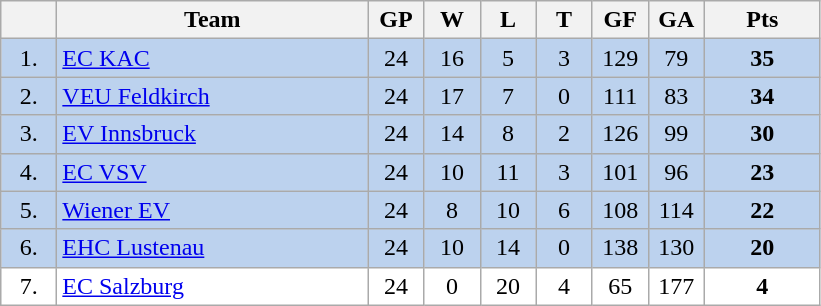<table class="wikitable">
<tr>
<th width="30"></th>
<th width="200">Team</th>
<th width="30">GP</th>
<th width="30">W</th>
<th width="30">L</th>
<th width="30">T</th>
<th width="30">GF</th>
<th width="30">GA</th>
<th width="70">Pts</th>
</tr>
<tr bgcolor="#BCD2EE" align="center">
<td>1.</td>
<td align="left"><a href='#'>EC KAC</a></td>
<td>24</td>
<td>16</td>
<td>5</td>
<td>3</td>
<td>129</td>
<td>79</td>
<td><strong>35</strong></td>
</tr>
<tr bgcolor="#BCD2EE" align="center">
<td>2.</td>
<td align="left"><a href='#'>VEU Feldkirch</a></td>
<td>24</td>
<td>17</td>
<td>7</td>
<td>0</td>
<td>111</td>
<td>83</td>
<td><strong>34</strong></td>
</tr>
<tr bgcolor="#BCD2EE" align="center">
<td>3.</td>
<td align="left"><a href='#'>EV Innsbruck</a></td>
<td>24</td>
<td>14</td>
<td>8</td>
<td>2</td>
<td>126</td>
<td>99</td>
<td><strong>30</strong></td>
</tr>
<tr bgcolor="#BCD2EE" align="center">
<td>4.</td>
<td align="left"><a href='#'>EC VSV</a></td>
<td>24</td>
<td>10</td>
<td>11</td>
<td>3</td>
<td>101</td>
<td>96</td>
<td><strong>23</strong></td>
</tr>
<tr bgcolor="#BCD2EE" align="center">
<td>5.</td>
<td align="left"><a href='#'>Wiener EV</a></td>
<td>24</td>
<td>8</td>
<td>10</td>
<td>6</td>
<td>108</td>
<td>114</td>
<td><strong>22</strong></td>
</tr>
<tr bgcolor="#BCD2EE" align="center">
<td>6.</td>
<td align="left"><a href='#'>EHC Lustenau</a></td>
<td>24</td>
<td>10</td>
<td>14</td>
<td>0</td>
<td>138</td>
<td>130</td>
<td><strong>20</strong></td>
</tr>
<tr bgcolor="#FFFFFF" align="center">
<td>7.</td>
<td align="left"><a href='#'>EC Salzburg</a></td>
<td>24</td>
<td>0</td>
<td>20</td>
<td>4</td>
<td>65</td>
<td>177</td>
<td><strong>4</strong></td>
</tr>
</table>
